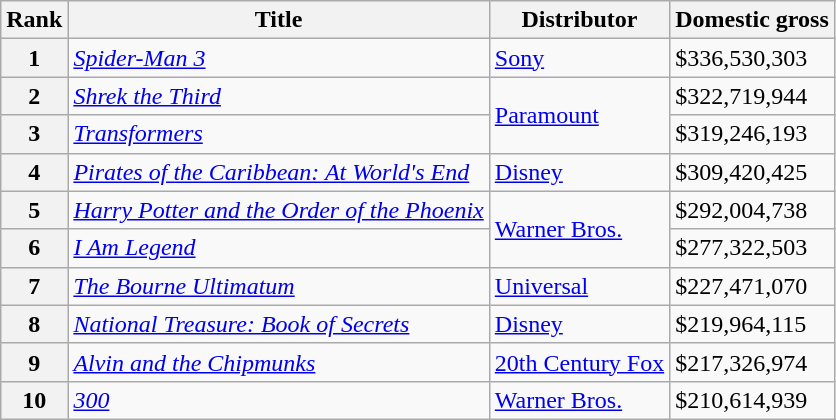<table class="wikitable">
<tr>
<th>Rank</th>
<th>Title</th>
<th>Distributor</th>
<th>Domestic gross </th>
</tr>
<tr>
<th style="text-align:center;">1</th>
<td><em><a href='#'>Spider-Man 3</a></em></td>
<td><a href='#'>Sony</a></td>
<td>$336,530,303</td>
</tr>
<tr>
<th style="text-align:center;">2</th>
<td><em><a href='#'>Shrek the Third</a></em></td>
<td rowspan="2"><a href='#'>Paramount</a></td>
<td>$322,719,944</td>
</tr>
<tr>
<th style="text-align:center;">3</th>
<td><em><a href='#'>Transformers</a></em></td>
<td>$319,246,193</td>
</tr>
<tr>
<th style="text-align:center;">4</th>
<td><em><a href='#'>Pirates of the Caribbean: At World's End</a></em></td>
<td><a href='#'>Disney</a></td>
<td>$309,420,425</td>
</tr>
<tr>
<th style="text-align:center;">5</th>
<td><em><a href='#'>Harry Potter and the Order of the Phoenix</a></em></td>
<td rowspan="2"><a href='#'>Warner Bros.</a></td>
<td>$292,004,738</td>
</tr>
<tr>
<th style="text-align:center;">6</th>
<td><em><a href='#'>I Am Legend</a></em></td>
<td>$277,322,503</td>
</tr>
<tr>
<th style="text-align:center;">7</th>
<td><em><a href='#'>The Bourne Ultimatum</a></em></td>
<td><a href='#'>Universal</a></td>
<td>$227,471,070</td>
</tr>
<tr>
<th style="text-align:center;">8</th>
<td><em><a href='#'>National Treasure: Book of Secrets</a></em></td>
<td><a href='#'>Disney</a></td>
<td>$219,964,115</td>
</tr>
<tr>
<th style="text-align:center;">9</th>
<td><em><a href='#'>Alvin and the Chipmunks</a></em></td>
<td><a href='#'>20th Century Fox</a></td>
<td>$217,326,974</td>
</tr>
<tr>
<th style="text-align:center;">10</th>
<td><em><a href='#'>300</a></em></td>
<td><a href='#'>Warner Bros.</a></td>
<td>$210,614,939</td>
</tr>
</table>
